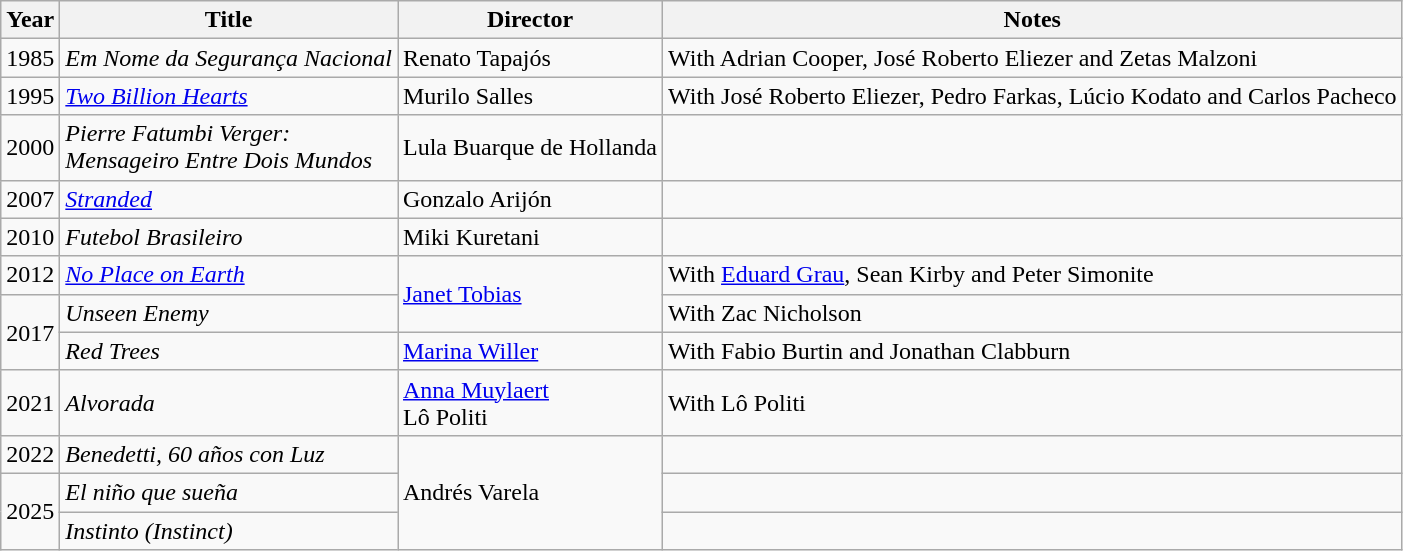<table class="wikitable">
<tr>
<th>Year</th>
<th>Title</th>
<th>Director</th>
<th>Notes</th>
</tr>
<tr>
<td>1985</td>
<td><em>Em Nome da Segurança Nacional</em></td>
<td>Renato Tapajós</td>
<td>With Adrian Cooper, José Roberto Eliezer and Zetas Malzoni</td>
</tr>
<tr>
<td>1995</td>
<td><em><a href='#'>Two Billion Hearts</a></em></td>
<td>Murilo Salles</td>
<td>With José Roberto Eliezer, Pedro Farkas, Lúcio Kodato and Carlos Pacheco</td>
</tr>
<tr>
<td>2000</td>
<td><em>Pierre Fatumbi Verger:<br>Mensageiro Entre Dois Mundos</em></td>
<td>Lula Buarque de Hollanda</td>
<td></td>
</tr>
<tr>
<td>2007</td>
<td><em><a href='#'>Stranded</a></em></td>
<td>Gonzalo Arijón</td>
<td></td>
</tr>
<tr>
<td>2010</td>
<td><em>Futebol Brasileiro</em></td>
<td>Miki Kuretani</td>
<td></td>
</tr>
<tr>
<td>2012</td>
<td><em><a href='#'>No Place on Earth</a></em></td>
<td rowspan=2><a href='#'>Janet Tobias</a></td>
<td>With <a href='#'>Eduard Grau</a>, Sean Kirby and Peter Simonite</td>
</tr>
<tr>
<td rowspan=2>2017</td>
<td><em>Unseen Enemy</em></td>
<td>With Zac Nicholson</td>
</tr>
<tr>
<td><em>Red Trees</em></td>
<td><a href='#'>Marina Willer</a></td>
<td>With Fabio Burtin and Jonathan Clabburn</td>
</tr>
<tr>
<td>2021</td>
<td><em>Alvorada</em></td>
<td><a href='#'>Anna Muylaert</a><br>Lô Politi</td>
<td>With Lô Politi</td>
</tr>
<tr>
<td>2022</td>
<td><em>Benedetti, 60 años con Luz</em></td>
<td rowspan=3>Andrés Varela</td>
<td></td>
</tr>
<tr>
<td rowspan=2>2025</td>
<td><em>El niño que sueña</em></td>
<td></td>
</tr>
<tr>
<td><em>Instinto (Instinct)</em></td>
<td></td>
</tr>
</table>
